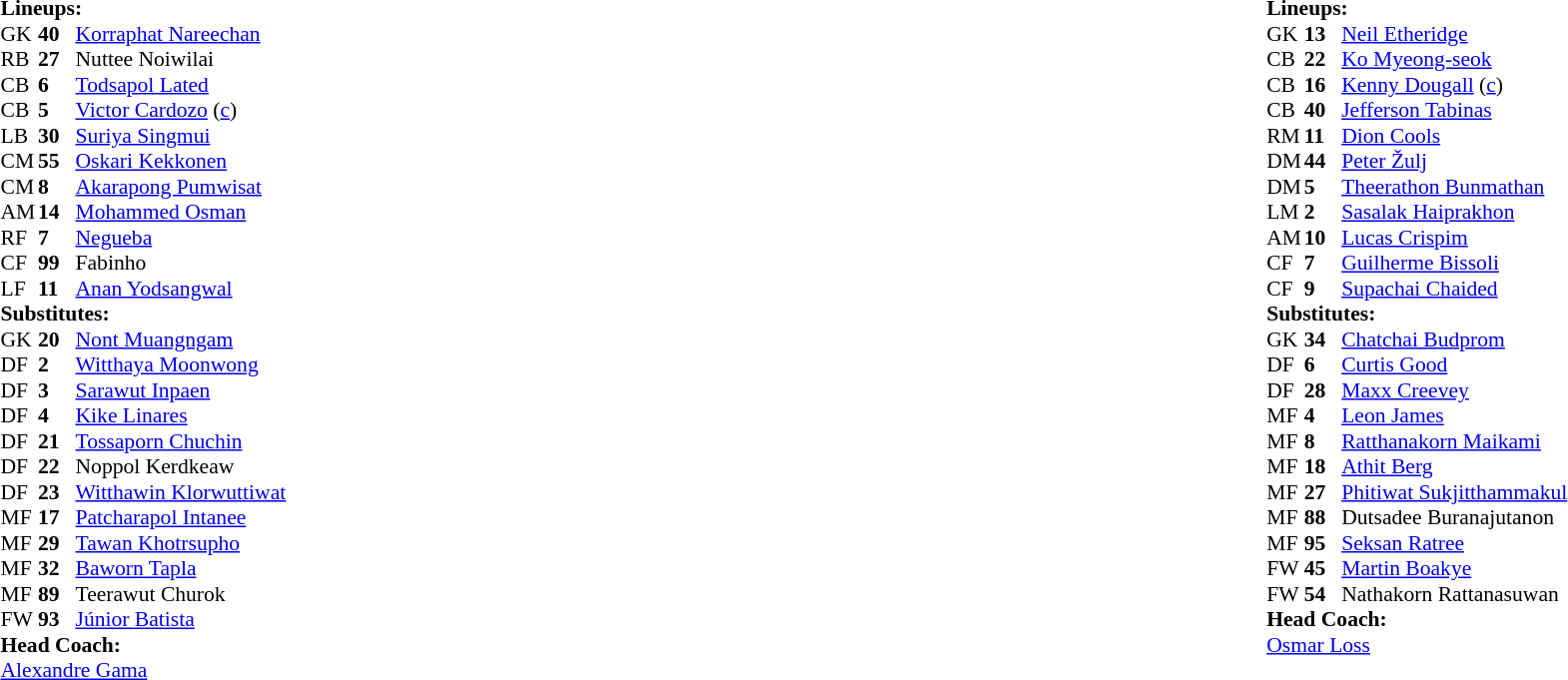<table style="width:100%">
<tr>
<td style="vertical-align:top; width:50%"><br><table style="font-size: 90%" cellspacing="0" cellpadding="0">
<tr>
<th width=25></th>
<th width=25></th>
</tr>
<tr>
<td colspan=3><strong>Lineups:</strong></td>
</tr>
<tr>
<td>GK</td>
<td><strong>40</strong></td>
<td> <a href='#'>Korraphat Nareechan</a></td>
<td></td>
</tr>
<tr>
<td>RB</td>
<td><strong>27</strong></td>
<td> Nuttee Noiwilai</td>
</tr>
<tr>
<td>CB</td>
<td><strong>6</strong></td>
<td> <a href='#'>Todsapol Lated</a></td>
</tr>
<tr>
<td>CB</td>
<td><strong>5</strong></td>
<td> <a href='#'>Victor Cardozo</a> (<a href='#'>c</a>)</td>
<td></td>
</tr>
<tr>
<td>LB</td>
<td><strong>30</strong></td>
<td> <a href='#'>Suriya Singmui</a></td>
<td></td>
<td></td>
</tr>
<tr>
<td>CM</td>
<td><strong>55</strong></td>
<td> <a href='#'>Oskari Kekkonen</a></td>
</tr>
<tr>
<td>CM</td>
<td><strong>8</strong></td>
<td> <a href='#'>Akarapong Pumwisat</a></td>
</tr>
<tr>
<td>AM</td>
<td><strong>14</strong></td>
<td> <a href='#'>Mohammed Osman</a></td>
</tr>
<tr>
<td>RF</td>
<td><strong>7</strong></td>
<td> <a href='#'>Negueba</a></td>
<td></td>
<td></td>
</tr>
<tr>
<td>CF</td>
<td><strong>99</strong></td>
<td> Fabinho</td>
<td></td>
</tr>
<tr>
<td>LF</td>
<td><strong>11</strong></td>
<td> <a href='#'>Anan Yodsangwal</a></td>
<td></td>
<td></td>
</tr>
<tr>
<td colspan=3><strong>Substitutes:</strong></td>
</tr>
<tr>
<td>GK</td>
<td><strong>20</strong></td>
<td> <a href='#'>Nont Muangngam</a></td>
</tr>
<tr>
<td>DF</td>
<td><strong>2</strong></td>
<td> <a href='#'>Witthaya Moonwong</a></td>
<td></td>
<td></td>
</tr>
<tr>
<td>DF</td>
<td><strong>3</strong></td>
<td> <a href='#'>Sarawut Inpaen</a></td>
</tr>
<tr>
<td>DF</td>
<td><strong>4</strong></td>
<td> <a href='#'>Kike Linares</a></td>
<td></td>
<td></td>
</tr>
<tr>
<td>DF</td>
<td><strong>21</strong></td>
<td> <a href='#'>Tossaporn Chuchin</a></td>
</tr>
<tr>
<td>DF</td>
<td><strong>22</strong></td>
<td> Noppol Kerdkeaw</td>
</tr>
<tr>
<td>DF</td>
<td><strong>23</strong></td>
<td> <a href='#'>Witthawin Klorwuttiwat</a></td>
</tr>
<tr>
<td>MF</td>
<td><strong>17</strong></td>
<td> <a href='#'>Patcharapol Intanee</a></td>
</tr>
<tr>
<td>MF</td>
<td><strong>29</strong></td>
<td> <a href='#'>Tawan Khotrsupho</a></td>
</tr>
<tr>
<td>MF</td>
<td><strong>32</strong></td>
<td> <a href='#'>Baworn Tapla</a></td>
</tr>
<tr>
<td>MF</td>
<td><strong>89</strong></td>
<td> Teerawut Churok</td>
</tr>
<tr>
<td>FW</td>
<td><strong>93</strong></td>
<td> <a href='#'>Júnior Batista</a></td>
<td></td>
<td></td>
</tr>
<tr>
<td colspan=3><strong>Head Coach:</strong></td>
</tr>
<tr>
<td colspan=4> <a href='#'>Alexandre Gama</a></td>
</tr>
</table>
</td>
<td style="vertical-align:top"></td>
<td style="vertical-align:top; width:50%"><br><table cellspacing="0" cellpadding="0" style="font-size:90%; margin:auto">
<tr>
<th width=25></th>
<th width=25></th>
</tr>
<tr>
<td colspan=3><strong>Lineups:</strong></td>
</tr>
<tr>
<td>GK</td>
<td><strong>13</strong></td>
<td> <a href='#'>Neil Etheridge</a></td>
<td></td>
<td></td>
</tr>
<tr>
<td>CB</td>
<td><strong>22</strong></td>
<td> <a href='#'>Ko Myeong-seok</a></td>
</tr>
<tr>
<td>CB</td>
<td><strong>16</strong></td>
<td> <a href='#'>Kenny Dougall</a> (<a href='#'>c</a>)</td>
<td></td>
<td></td>
</tr>
<tr>
<td>CB</td>
<td><strong>40</strong></td>
<td> <a href='#'>Jefferson Tabinas</a></td>
</tr>
<tr>
<td>RM</td>
<td><strong>11</strong></td>
<td> <a href='#'>Dion Cools</a></td>
<td></td>
<td></td>
</tr>
<tr>
<td>DM</td>
<td><strong>44</strong></td>
<td> <a href='#'>Peter Žulj</a></td>
</tr>
<tr>
<td>DM</td>
<td><strong>5</strong></td>
<td> <a href='#'>Theerathon Bunmathan</a></td>
</tr>
<tr>
<td>LM</td>
<td><strong>2</strong></td>
<td> <a href='#'>Sasalak Haiprakhon</a></td>
<td></td>
<td></td>
<td></td>
</tr>
<tr>
<td>AM</td>
<td><strong>10</strong></td>
<td> <a href='#'>Lucas Crispim</a></td>
<td></td>
<td></td>
<td></td>
</tr>
<tr>
<td>CF</td>
<td><strong>7</strong></td>
<td> <a href='#'>Guilherme Bissoli</a></td>
<td></td>
<td></td>
<td></td>
</tr>
<tr>
<td>CF</td>
<td><strong>9</strong></td>
<td> <a href='#'>Supachai Chaided</a></td>
</tr>
<tr>
<td colspan=3><strong>Substitutes:</strong></td>
</tr>
<tr>
<td>GK</td>
<td><strong>34</strong></td>
<td> <a href='#'>Chatchai Budprom</a></td>
</tr>
<tr>
<td>DF</td>
<td><strong>6</strong></td>
<td> <a href='#'>Curtis Good</a></td>
<td></td>
<td></td>
<td></td>
</tr>
<tr>
<td>DF</td>
<td><strong>28</strong></td>
<td> <a href='#'>Maxx Creevey</a></td>
</tr>
<tr>
<td>MF</td>
<td><strong>4</strong></td>
<td> <a href='#'>Leon James</a></td>
</tr>
<tr>
<td>MF</td>
<td><strong>8</strong></td>
<td> <a href='#'>Ratthanakorn Maikami</a></td>
</tr>
<tr>
<td>MF</td>
<td><strong>18</strong></td>
<td> <a href='#'>Athit Berg</a></td>
</tr>
<tr>
<td>MF</td>
<td><strong>27</strong></td>
<td> <a href='#'>Phitiwat Sukjitthammakul</a></td>
<td></td>
<td></td>
<td></td>
</tr>
<tr>
<td>MF</td>
<td><strong>88</strong></td>
<td> Dutsadee Buranajutanon</td>
</tr>
<tr>
<td>MF</td>
<td><strong>95</strong></td>
<td> <a href='#'>Seksan Ratree</a></td>
</tr>
<tr>
<td>FW</td>
<td><strong>45</strong></td>
<td> <a href='#'>Martin Boakye</a></td>
<td></td>
<td></td>
<td></td>
</tr>
<tr>
<td>FW</td>
<td><strong>54</strong></td>
<td> Nathakorn Rattanasuwan</td>
</tr>
<tr>
<td colspan=3><strong>Head Coach:</strong></td>
</tr>
<tr>
<td colspan=4> <a href='#'>Osmar Loss</a></td>
</tr>
</table>
</td>
</tr>
</table>
